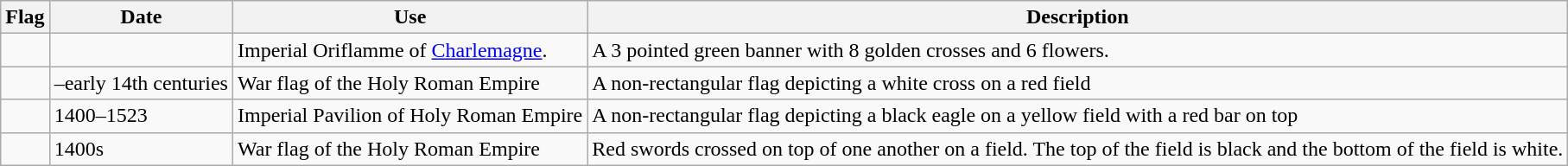<table class="wikitable">
<tr>
<th>Flag</th>
<th>Date</th>
<th>Use</th>
<th>Description</th>
</tr>
<tr>
<td></td>
<td></td>
<td>Imperial Oriflamme of <a href='#'>Charlemagne</a>.</td>
<td>A 3 pointed green banner with 8 golden crosses and 6 flowers.</td>
</tr>
<tr>
<td></td>
<td>–early 14th centuries</td>
<td>War flag of the Holy Roman Empire</td>
<td>A non-rectangular flag depicting a white cross on a red field</td>
</tr>
<tr>
<td></td>
<td>1400–1523</td>
<td>Imperial Pavilion of Holy Roman Empire</td>
<td>A non-rectangular flag depicting a black eagle on a yellow field with a red bar on top</td>
</tr>
<tr>
<td></td>
<td>1400s</td>
<td>War flag of the Holy Roman Empire</td>
<td>Red swords crossed on top of one another on a field. The top of the field is black and the bottom of the field is white.</td>
</tr>
</table>
